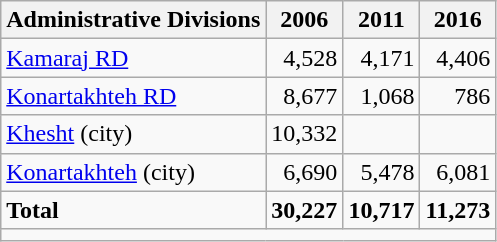<table class="wikitable">
<tr>
<th>Administrative Divisions</th>
<th>2006</th>
<th>2011</th>
<th>2016</th>
</tr>
<tr>
<td><a href='#'>Kamaraj RD</a></td>
<td style="text-align: right;">4,528</td>
<td style="text-align: right;">4,171</td>
<td style="text-align: right;">4,406</td>
</tr>
<tr>
<td><a href='#'>Konartakhteh RD</a></td>
<td style="text-align: right;">8,677</td>
<td style="text-align: right;">1,068</td>
<td style="text-align: right;">786</td>
</tr>
<tr>
<td><a href='#'>Khesht</a> (city)</td>
<td style="text-align: right;">10,332</td>
<td style="text-align: right;"></td>
<td style="text-align: right;"></td>
</tr>
<tr>
<td><a href='#'>Konartakhteh</a> (city)</td>
<td style="text-align: right;">6,690</td>
<td style="text-align: right;">5,478</td>
<td style="text-align: right;">6,081</td>
</tr>
<tr>
<td><strong>Total</strong></td>
<td style="text-align: right;"><strong>30,227</strong></td>
<td style="text-align: right;"><strong>10,717</strong></td>
<td style="text-align: right;"><strong>11,273</strong></td>
</tr>
<tr>
<td colspan=4></td>
</tr>
</table>
